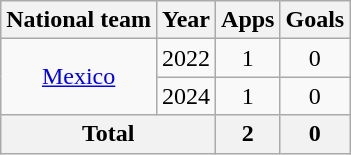<table class="wikitable" style="text-align: center;">
<tr>
<th>National team</th>
<th>Year</th>
<th>Apps</th>
<th>Goals</th>
</tr>
<tr>
<td rowspan="2" valign="center"><a href='#'>Mexico</a></td>
<td>2022</td>
<td>1</td>
<td>0</td>
</tr>
<tr>
<td>2024</td>
<td>1</td>
<td>0</td>
</tr>
<tr>
<th colspan="2">Total</th>
<th>2</th>
<th>0</th>
</tr>
</table>
